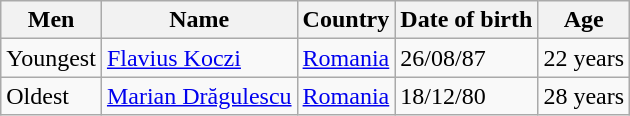<table class="wikitable">
<tr>
<th>Men</th>
<th>Name</th>
<th>Country</th>
<th>Date of birth</th>
<th>Age</th>
</tr>
<tr>
<td>Youngest</td>
<td><a href='#'>Flavius Koczi</a></td>
<td><a href='#'>Romania</a> </td>
<td>26/08/87</td>
<td>22 years</td>
</tr>
<tr>
<td>Oldest</td>
<td><a href='#'>Marian Drăgulescu</a></td>
<td><a href='#'>Romania</a> </td>
<td>18/12/80</td>
<td>28 years</td>
</tr>
</table>
